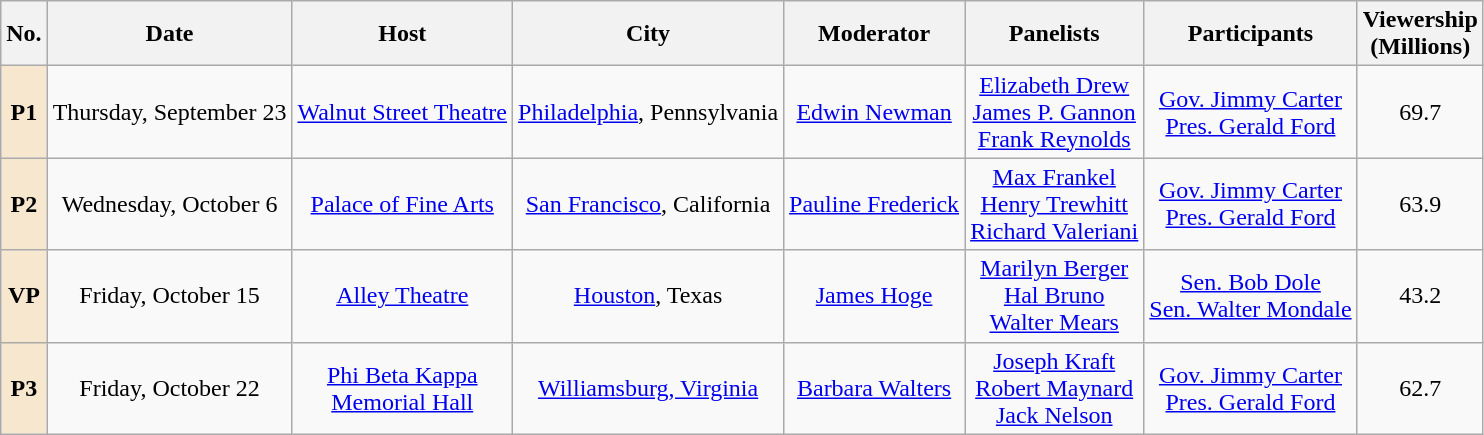<table class="wikitable" style="white-space: nowrap; text-align: center;">
<tr>
<th>No.</th>
<th>Date</th>
<th>Host</th>
<th>City</th>
<th>Moderator</th>
<th>Panelists</th>
<th>Participants</th>
<th>Viewership<br>(Millions)</th>
</tr>
<tr>
<th style="background:#F7E7CE;">P1</th>
<td>Thursday, September 23</td>
<td><a href='#'>Walnut Street Theatre</a></td>
<td><a href='#'>Philadelphia</a>, Pennsylvania</td>
<td><a href='#'>Edwin Newman</a></td>
<td><a href='#'>Elizabeth Drew</a><br><a href='#'>James P. Gannon</a><br><a href='#'>Frank Reynolds</a></td>
<td><a href='#'>Gov. Jimmy Carter</a><br><a href='#'>Pres. Gerald Ford</a></td>
<td>69.7</td>
</tr>
<tr>
<th style="background:#F7E7CE;">P2</th>
<td>Wednesday, October 6</td>
<td><a href='#'>Palace of Fine Arts</a></td>
<td><a href='#'>San Francisco</a>, California</td>
<td><a href='#'>Pauline Frederick</a></td>
<td><a href='#'>Max Frankel</a><br><a href='#'>Henry Trewhitt</a><br><a href='#'>Richard Valeriani</a></td>
<td><a href='#'>Gov. Jimmy Carter</a><br><a href='#'>Pres. Gerald Ford</a></td>
<td>63.9</td>
</tr>
<tr>
<th style="background:#F7E7CE;">VP</th>
<td>Friday, October 15</td>
<td><a href='#'>Alley Theatre</a></td>
<td><a href='#'>Houston</a>, Texas</td>
<td><a href='#'>James Hoge</a></td>
<td><a href='#'>Marilyn Berger</a><br><a href='#'>Hal Bruno</a><br><a href='#'>Walter Mears</a></td>
<td><a href='#'>Sen. Bob Dole</a><br><a href='#'>Sen. Walter Mondale</a></td>
<td>43.2</td>
</tr>
<tr>
<th style="background:#F7E7CE;">P3</th>
<td>Friday, October 22</td>
<td><a href='#'>Phi Beta Kappa <br>Memorial Hall</a></td>
<td><a href='#'>Williamsburg, Virginia</a></td>
<td><a href='#'>Barbara Walters</a></td>
<td><a href='#'>Joseph Kraft</a><br><a href='#'>Robert Maynard</a><br><a href='#'>Jack Nelson</a></td>
<td><a href='#'>Gov. Jimmy Carter</a><br><a href='#'>Pres. Gerald Ford</a></td>
<td>62.7</td>
</tr>
</table>
